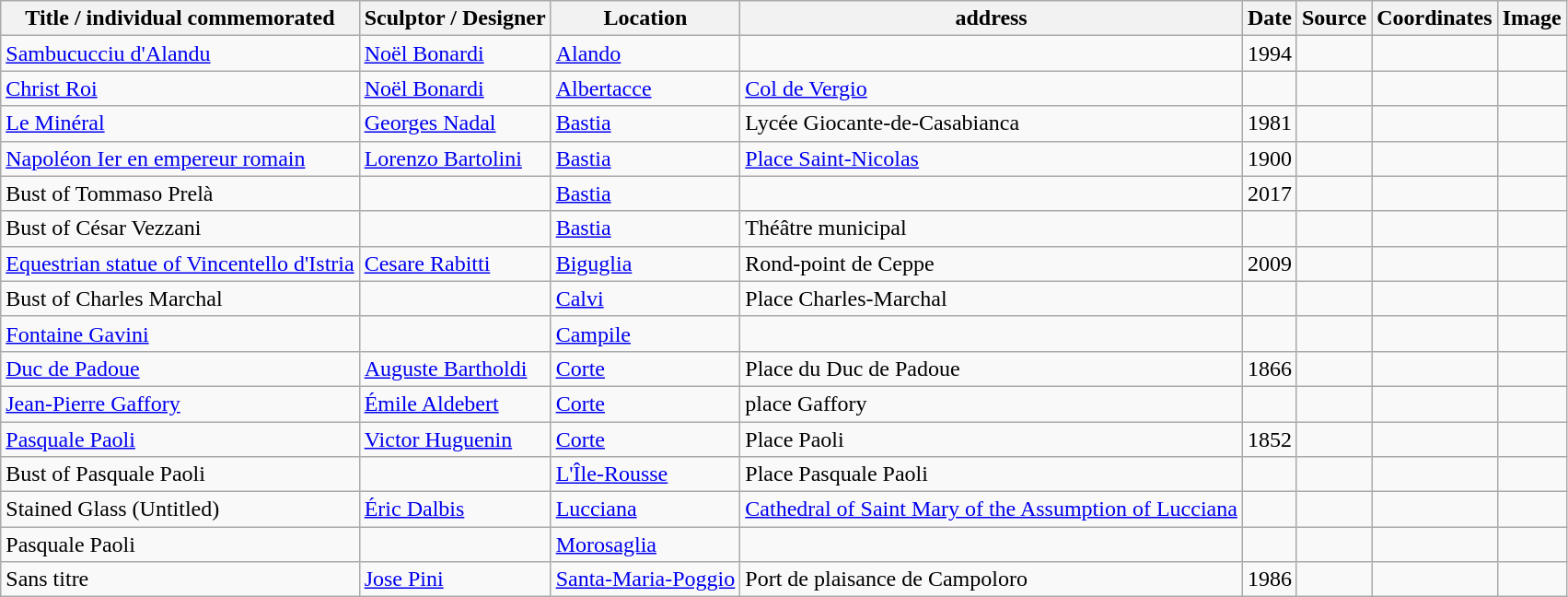<table class="wikitable sortable">
<tr>
<th>Title / individual commemorated</th>
<th>Sculptor / Designer</th>
<th>Location</th>
<th>address</th>
<th>Date</th>
<th class="unsortable">Source</th>
<th>Coordinates</th>
<th class="unsortable">Image</th>
</tr>
<tr>
<td><a href='#'>Sambucucciu d'Alandu</a></td>
<td><a href='#'>Noël Bonardi</a></td>
<td><a href='#'>Alando</a></td>
<td></td>
<td>1994</td>
<td></td>
<td></td>
<td></td>
</tr>
<tr>
<td><a href='#'>Christ Roi</a></td>
<td><a href='#'>Noël Bonardi</a></td>
<td><a href='#'>Albertacce</a></td>
<td><a href='#'>Col de Vergio</a></td>
<td></td>
<td></td>
<td></td>
<td></td>
</tr>
<tr>
<td><a href='#'>Le Minéral</a></td>
<td><a href='#'>Georges Nadal</a></td>
<td><a href='#'>Bastia</a></td>
<td>Lycée Giocante-de-Casabianca</td>
<td>1981</td>
<td></td>
<td></td>
<td></td>
</tr>
<tr>
<td><a href='#'>Napoléon Ier en empereur romain</a></td>
<td><a href='#'>Lorenzo Bartolini</a></td>
<td><a href='#'>Bastia</a></td>
<td><a href='#'>Place Saint-Nicolas</a></td>
<td>1900</td>
<td></td>
<td></td>
<td></td>
</tr>
<tr>
<td>Bust of Tommaso Prelà</td>
<td></td>
<td><a href='#'>Bastia</a></td>
<td></td>
<td>2017</td>
<td></td>
<td></td>
<td></td>
</tr>
<tr>
<td>Bust of César Vezzani</td>
<td></td>
<td><a href='#'>Bastia</a></td>
<td>Théâtre municipal</td>
<td></td>
<td></td>
<td></td>
<td></td>
</tr>
<tr>
<td><a href='#'>Equestrian statue of Vincentello d'Istria</a></td>
<td><a href='#'>Cesare Rabitti</a></td>
<td><a href='#'>Biguglia</a></td>
<td>Rond-point de Ceppe</td>
<td>2009</td>
<td></td>
<td></td>
<td></td>
</tr>
<tr>
<td>Bust of Charles Marchal</td>
<td></td>
<td><a href='#'>Calvi</a></td>
<td>Place Charles-Marchal</td>
<td></td>
<td></td>
<td></td>
<td></td>
</tr>
<tr>
<td><a href='#'>Fontaine Gavini</a></td>
<td></td>
<td><a href='#'>Campile</a></td>
<td></td>
<td></td>
<td></td>
<td></td>
<td></td>
</tr>
<tr>
<td><a href='#'>Duc de Padoue</a></td>
<td><a href='#'>Auguste Bartholdi</a></td>
<td><a href='#'>Corte</a></td>
<td>Place du Duc de Padoue</td>
<td>1866</td>
<td></td>
<td></td>
<td></td>
</tr>
<tr>
<td><a href='#'>Jean-Pierre Gaffory</a></td>
<td><a href='#'>Émile Aldebert</a></td>
<td><a href='#'>Corte</a></td>
<td>place Gaffory</td>
<td></td>
<td></td>
<td></td>
<td></td>
</tr>
<tr>
<td><a href='#'>Pasquale Paoli</a></td>
<td><a href='#'>Victor Huguenin</a></td>
<td><a href='#'>Corte</a></td>
<td>Place Paoli</td>
<td>1852</td>
<td></td>
<td></td>
<td></td>
</tr>
<tr>
<td>Bust of Pasquale Paoli</td>
<td></td>
<td><a href='#'>L'Île-Rousse</a></td>
<td>Place Pasquale Paoli</td>
<td></td>
<td></td>
<td></td>
<td></td>
</tr>
<tr>
<td>Stained Glass (Untitled)</td>
<td><a href='#'>Éric Dalbis</a></td>
<td><a href='#'>Lucciana</a></td>
<td><a href='#'>Cathedral of Saint Mary of the Assumption of Lucciana</a></td>
<td></td>
<td></td>
<td></td>
<td></td>
</tr>
<tr>
<td>Pasquale Paoli</td>
<td></td>
<td><a href='#'>Morosaglia</a></td>
<td></td>
<td></td>
<td></td>
<td></td>
<td></td>
</tr>
<tr>
<td>Sans titre</td>
<td><a href='#'>Jose Pini</a></td>
<td><a href='#'>Santa-Maria-Poggio</a></td>
<td>Port de plaisance de Campoloro</td>
<td>1986</td>
<td></td>
<td></td>
<td></td>
</tr>
</table>
